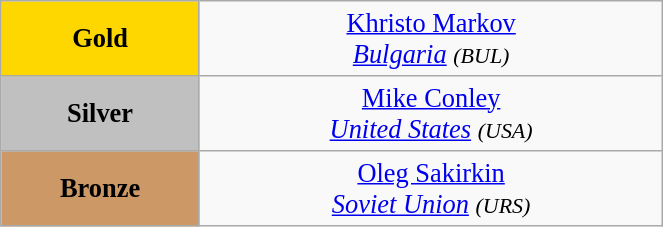<table class="wikitable" style=" text-align:center; font-size:110%;" width="35%">
<tr>
<td bgcolor="gold"><strong>Gold</strong></td>
<td> <a href='#'>Khristo Markov</a><br><em><a href='#'>Bulgaria</a> <small>(BUL)</small></em></td>
</tr>
<tr>
<td bgcolor="silver"><strong>Silver</strong></td>
<td> <a href='#'>Mike Conley</a><br><em><a href='#'>United States</a> <small>(USA)</small></em></td>
</tr>
<tr>
<td bgcolor="CC9966"><strong>Bronze</strong></td>
<td> <a href='#'>Oleg Sakirkin</a><br><em><a href='#'>Soviet Union</a> <small>(URS)</small></em></td>
</tr>
</table>
